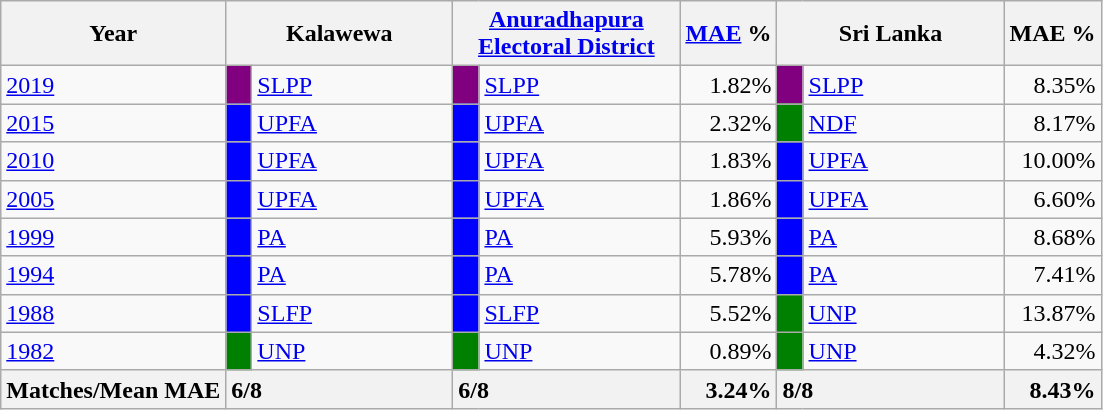<table class="wikitable">
<tr>
<th>Year</th>
<th colspan="2" width="144px">Kalawewa</th>
<th colspan="2" width="144px"><a href='#'>Anuradhapura Electoral District</a></th>
<th><a href='#'>MAE</a> %</th>
<th colspan="2" width="144px">Sri Lanka</th>
<th>MAE %</th>
</tr>
<tr>
<td><a href='#'>2019</a></td>
<td style="background-color:purple;" width="10px"></td>
<td style="text-align:left;"><a href='#'>SLPP</a></td>
<td style="background-color:purple;" width="10px"></td>
<td style="text-align:left;"><a href='#'>SLPP</a></td>
<td style="text-align:right;">1.82%</td>
<td style="background-color:purple;" width="10px"></td>
<td style="text-align:left;"><a href='#'>SLPP</a></td>
<td style="text-align:right;">8.35%</td>
</tr>
<tr>
<td><a href='#'>2015</a></td>
<td style="background-color:blue;" width="10px"></td>
<td style="text-align:left;"><a href='#'>UPFA</a></td>
<td style="background-color:blue;" width="10px"></td>
<td style="text-align:left;"><a href='#'>UPFA</a></td>
<td style="text-align:right;">2.32%</td>
<td style="background-color:green;" width="10px"></td>
<td style="text-align:left;"><a href='#'>NDF</a></td>
<td style="text-align:right;">8.17%</td>
</tr>
<tr>
<td><a href='#'>2010</a></td>
<td style="background-color:blue;" width="10px"></td>
<td style="text-align:left;"><a href='#'>UPFA</a></td>
<td style="background-color:blue;" width="10px"></td>
<td style="text-align:left;"><a href='#'>UPFA</a></td>
<td style="text-align:right;">1.83%</td>
<td style="background-color:blue;" width="10px"></td>
<td style="text-align:left;"><a href='#'>UPFA</a></td>
<td style="text-align:right;">10.00%</td>
</tr>
<tr>
<td><a href='#'>2005</a></td>
<td style="background-color:blue;" width="10px"></td>
<td style="text-align:left;"><a href='#'>UPFA</a></td>
<td style="background-color:blue;" width="10px"></td>
<td style="text-align:left;"><a href='#'>UPFA</a></td>
<td style="text-align:right;">1.86%</td>
<td style="background-color:blue;" width="10px"></td>
<td style="text-align:left;"><a href='#'>UPFA</a></td>
<td style="text-align:right;">6.60%</td>
</tr>
<tr>
<td><a href='#'>1999</a></td>
<td style="background-color:blue;" width="10px"></td>
<td style="text-align:left;"><a href='#'>PA</a></td>
<td style="background-color:blue;" width="10px"></td>
<td style="text-align:left;"><a href='#'>PA</a></td>
<td style="text-align:right;">5.93%</td>
<td style="background-color:blue;" width="10px"></td>
<td style="text-align:left;"><a href='#'>PA</a></td>
<td style="text-align:right;">8.68%</td>
</tr>
<tr>
<td><a href='#'>1994</a></td>
<td style="background-color:blue;" width="10px"></td>
<td style="text-align:left;"><a href='#'>PA</a></td>
<td style="background-color:blue;" width="10px"></td>
<td style="text-align:left;"><a href='#'>PA</a></td>
<td style="text-align:right;">5.78%</td>
<td style="background-color:blue;" width="10px"></td>
<td style="text-align:left;"><a href='#'>PA</a></td>
<td style="text-align:right;">7.41%</td>
</tr>
<tr>
<td><a href='#'>1988</a></td>
<td style="background-color:blue;" width="10px"></td>
<td style="text-align:left;"><a href='#'>SLFP</a></td>
<td style="background-color:blue;" width="10px"></td>
<td style="text-align:left;"><a href='#'>SLFP</a></td>
<td style="text-align:right;">5.52%</td>
<td style="background-color:green;" width="10px"></td>
<td style="text-align:left;"><a href='#'>UNP</a></td>
<td style="text-align:right;">13.87%</td>
</tr>
<tr>
<td><a href='#'>1982</a></td>
<td style="background-color:green;" width="10px"></td>
<td style="text-align:left;"><a href='#'>UNP</a></td>
<td style="background-color:green;" width="10px"></td>
<td style="text-align:left;"><a href='#'>UNP</a></td>
<td style="text-align:right;">0.89%</td>
<td style="background-color:green;" width="10px"></td>
<td style="text-align:left;"><a href='#'>UNP</a></td>
<td style="text-align:right;">4.32%</td>
</tr>
<tr>
<th>Matches/Mean MAE</th>
<th style="text-align:left;"colspan="2" width="144px">6/8</th>
<th style="text-align:left;"colspan="2" width="144px">6/8</th>
<th style="text-align:right;">3.24%</th>
<th style="text-align:left;"colspan="2" width="144px">8/8</th>
<th style="text-align:right;">8.43%</th>
</tr>
</table>
